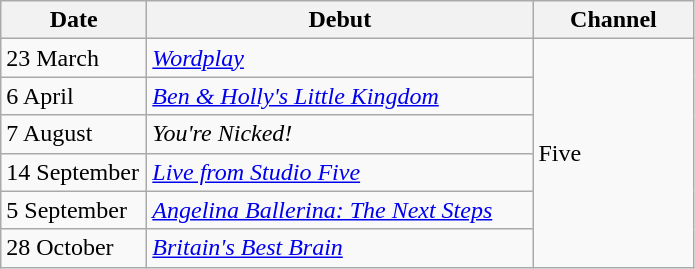<table class="wikitable">
<tr>
<th width=90>Date</th>
<th width=250>Debut</th>
<th width=100>Channel</th>
</tr>
<tr>
<td>23 March</td>
<td><em><a href='#'>Wordplay</a></em></td>
<td rowspan="6">Five</td>
</tr>
<tr>
<td>6 April</td>
<td><em><a href='#'>Ben & Holly's Little Kingdom</a></em></td>
</tr>
<tr>
<td>7 August</td>
<td><em>You're Nicked!</em></td>
</tr>
<tr>
<td>14 September</td>
<td><em><a href='#'>Live from Studio Five</a></em></td>
</tr>
<tr>
<td>5 September</td>
<td><em><a href='#'>Angelina Ballerina: The Next Steps</a></em></td>
</tr>
<tr>
<td>28 October</td>
<td><em><a href='#'>Britain's Best Brain</a></em></td>
</tr>
</table>
